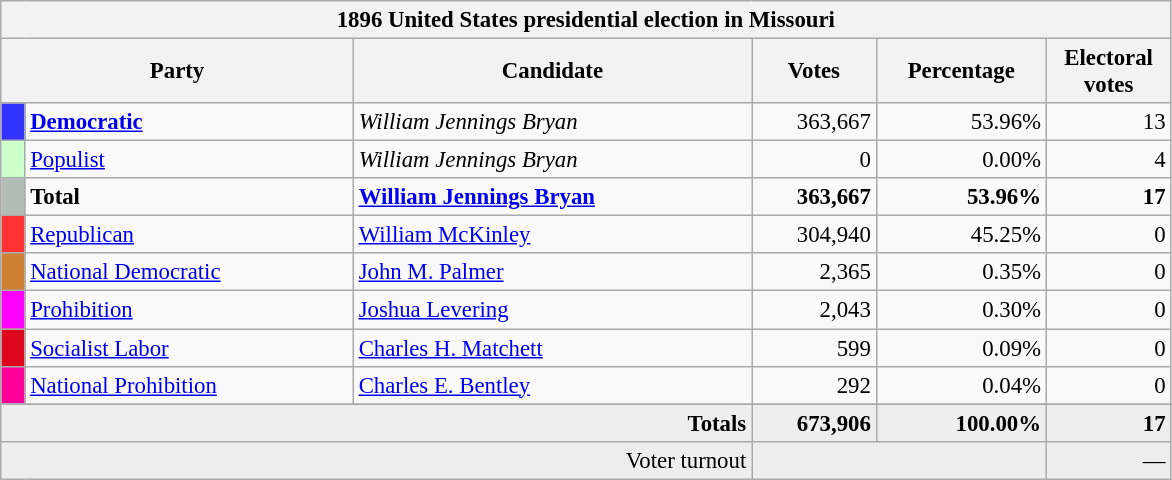<table class="wikitable" style="font-size: 95%;">
<tr>
<th colspan="6">1896 United States presidential election in Missouri</th>
</tr>
<tr>
<th colspan="2" style="width: 15em">Party</th>
<th style="width: 17em">Candidate</th>
<th style="width: 5em">Votes</th>
<th style="width: 7em">Percentage</th>
<th style="width: 5em">Electoral votes</th>
</tr>
<tr>
<th style="background-color:#3333FF; width: 3px"></th>
<td style="width: 130px"><strong><a href='#'>Democratic</a></strong></td>
<td><em>William Jennings Bryan</em></td>
<td align="right">363,667</td>
<td align="right">53.96%</td>
<td align="right">13</td>
</tr>
<tr>
<th style="background-color:#CCFFCC; width: 3px"></th>
<td style="width: 130px"><a href='#'>Populist</a></td>
<td><em>William Jennings Bryan</em></td>
<td align="right">0</td>
<td align="right">0.00%</td>
<td align="right">4</td>
</tr>
<tr>
<th style="background-color:#B2BEB5; width: 3px"></th>
<td style="width: 130px"><strong> Total</strong></td>
<td><strong><a href='#'>William Jennings Bryan</a></strong></td>
<td align="right"><strong>363,667</strong></td>
<td align="right"><strong>53.96%</strong></td>
<td align="right"><strong>17</strong></td>
</tr>
<tr>
<th style="background-color:#FF3333; width: 3px"></th>
<td style="width: 130px"><a href='#'>Republican</a></td>
<td><a href='#'>William McKinley</a></td>
<td align="right">304,940</td>
<td align="right">45.25%</td>
<td align="right">0</td>
</tr>
<tr>
<th style="background-color:#CD7F32; width: 3px"></th>
<td style="width: 130px"><a href='#'>National Democratic</a></td>
<td><a href='#'>John M. Palmer</a></td>
<td align="right">2,365</td>
<td align="right">0.35%</td>
<td align="right">0</td>
</tr>
<tr>
<th style="background-color:#FF00FF; width: 3px"></th>
<td style="width: 130px"><a href='#'>Prohibition</a></td>
<td><a href='#'>Joshua Levering</a></td>
<td align="right">2,043</td>
<td align="right">0.30%</td>
<td align="right">0</td>
</tr>
<tr>
<th style="background-color:#DD051D; width: 3px"></th>
<td style="width: 130px"><a href='#'>Socialist Labor</a></td>
<td><a href='#'>Charles H. Matchett</a></td>
<td align="right">599</td>
<td align="right">0.09%</td>
<td align="right">0</td>
</tr>
<tr>
<th style="background-color:#f09; width: 3px"></th>
<td style="width: 130px"><a href='#'>National Prohibition</a></td>
<td><a href='#'>Charles E. Bentley</a></td>
<td align="right">292</td>
<td align="right">0.04%</td>
<td align="right">0</td>
</tr>
<tr>
</tr>
<tr bgcolor="#EEEEEE">
<td colspan="3" align="right"><strong>Totals</strong></td>
<td align="right"><strong>673,906</strong></td>
<td align="right"><strong>100.00%</strong></td>
<td align="right"><strong>17</strong></td>
</tr>
<tr bgcolor="#EEEEEE">
<td colspan="3" align="right">Voter turnout</td>
<td colspan="2" align="right"></td>
<td align="right">—</td>
</tr>
</table>
